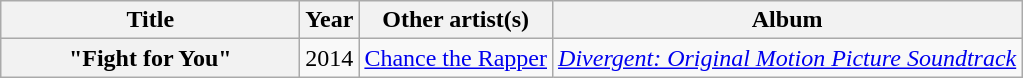<table class="wikitable plainrowheaders" style="text-align:center;">
<tr>
<th scope="col" style="width:12em;">Title</th>
<th scope="col">Year</th>
<th scope="col">Other artist(s)</th>
<th scope="col">Album</th>
</tr>
<tr>
<th scope="row">"Fight for You"</th>
<td>2014</td>
<td style="text-align:center;"><a href='#'>Chance the Rapper</a></td>
<td><em><a href='#'>Divergent: Original Motion Picture Soundtrack</a></em></td>
</tr>
</table>
